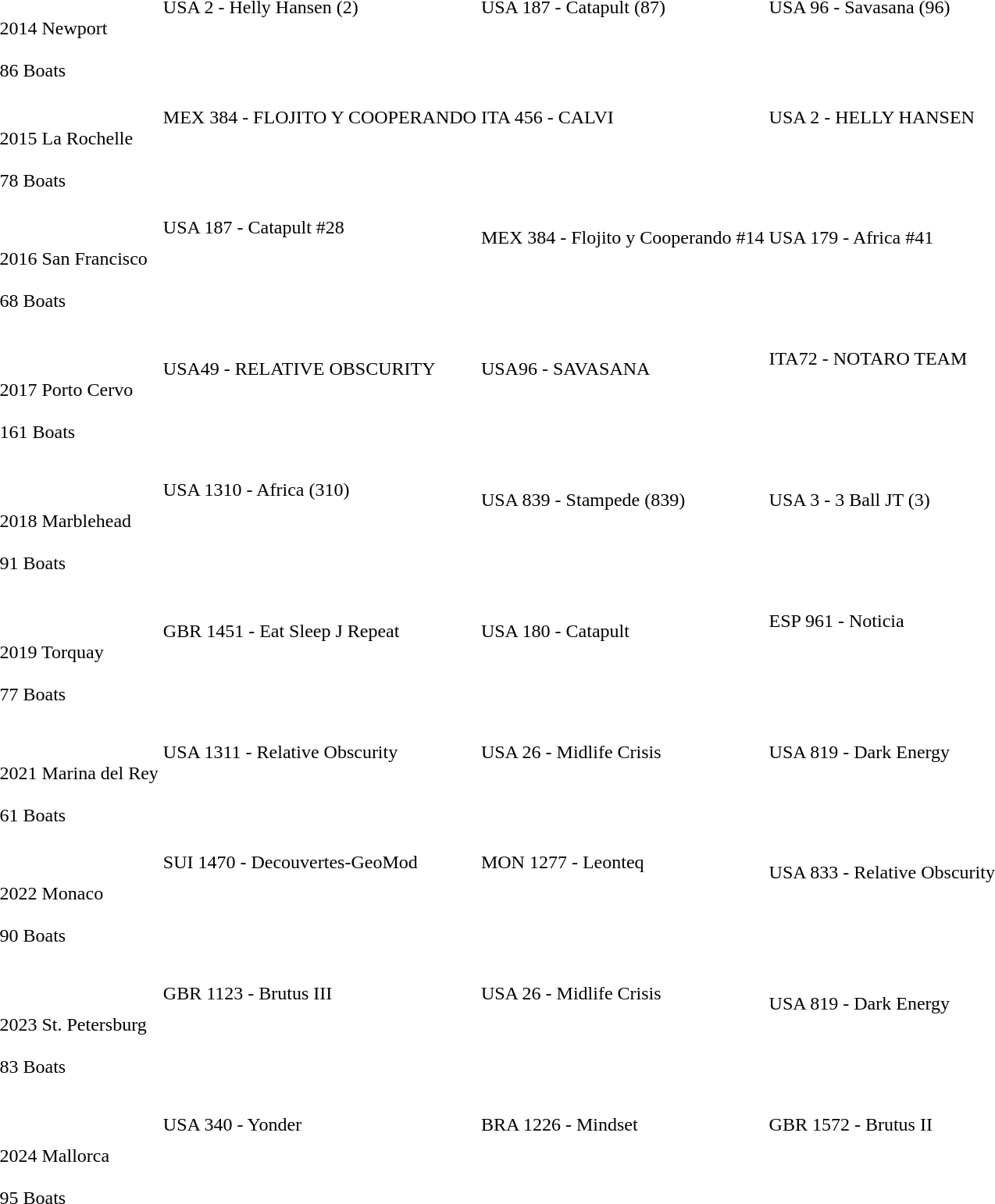<table>
<tr>
<td>2014 Newport<br><br>86 Boats</td>
<td>USA 2 - Helly Hansen (2)<br><br><br>
<br>
<br>
</td>
<td>USA 187 - Catapult (87)<br><br><br>
<br>
<br>
</td>
<td>USA 96 - Savasana (96)<br><br><br>
<br>
<br>
</td>
<td></td>
</tr>
<tr>
<td>2015 La Rochelle<br><br>78 Boats</td>
<td>MEX  384 - FLOJITO Y COOPERANDO <br><br><br>
<br>
<br>
</td>
<td>ITA 456 - CALVI<br><br><br>
<br>
<br>
</td>
<td>USA 2 - HELLY HANSEN <br><br><br>
<br>
<br>
</td>
<td></td>
</tr>
<tr>
<td>2016 San Francisco<br><br>68 Boats</td>
<td>USA 187 - Catapult #28<br><br><br>
<br>
<br>
<br></td>
<td>MEX 384 - Flojito y Cooperando	 #14<br><br><br>
<br>
<br>
</td>
<td>USA 179 - Africa #41<br><br><br>
<br>
<br>
</td>
<td></td>
</tr>
<tr>
<td>2017 Porto Cervo<br><br>161 Boats</td>
<td>USA49 - RELATIVE OBSCURITY<br><br><br>
<br>
<br>
</td>
<td>USA96 - SAVASANA <br><br><br>
<br>
<br>
</td>
<td>ITA72 - NOTARO TEAM<br><br><br>
<br>
<br>
<br>
</td>
<td></td>
</tr>
<tr>
<td>2018 Marblehead<br><br>91 Boats</td>
<td>USA 1310 - Africa (310)<br><br><br>
<br>
<br>
<br></td>
<td>USA 839 - Stampede (839)<br><br><br>
<br>
<br>
</td>
<td>USA 3 - 3 Ball JT (3)<br><br><br>
<br>
<br>
</td>
<td></td>
</tr>
<tr>
<td>2019 Torquay<br><br>77 Boats</td>
<td>GBR 1451 - Eat Sleep J Repeat<br><br><br><br>
<br>
</td>
<td>USA 180 - Catapult<br><br><br><br>
<br>
</td>
<td>ESP 961 - Noticia<br><br><br><br>
<br>
<br>
</td>
<td></td>
</tr>
<tr>
<td>2021 Marina del Rey<br><br>61 Boats</td>
<td>USA 1311 - Relative Obscurity<br><br><br><br>
<br>
</td>
<td>USA 26 - Midlife Crisis<br><br><br><br>
<br>
</td>
<td>USA 819 - Dark Energy<br><br><br><br>
<br>
</td>
<td></td>
</tr>
<tr>
<td>2022 Monaco<br><br>90 Boats</td>
<td>SUI 1470 - Decouvertes-GeoMod<br><br><br><br>
<br>
<br>
</td>
<td>MON 1277 - Leonteq<br><br><br><br>
<br>
<br>
</td>
<td>USA 833 - Relative Obscurity<br><br><br><br>
<br>
</td>
<td></td>
</tr>
<tr>
<td>2023 St. Petersburg<br><br>83 Boats</td>
<td>GBR 1123 - Brutus III<br><br><br><br>
<br>
<br>
</td>
<td>USA 26 - Midlife Crisis<br><br><br><br>
<br>
<br></td>
<td>USA 819 - Dark Energy<br><br><br><br>
<br>
</td>
<td></td>
</tr>
<tr>
<td>2024 Mallorca<br><br>95 Boats</td>
<td>USA 340 - Yonder<br><br><br><br>
<br>
<br></td>
<td>BRA 1226 - Mindset<br><br><br><br>
<br>
<br></td>
<td>GBR 1572 - Brutus II<br><br><br><br>
<br>
<br>
</td>
<td></td>
</tr>
</table>
